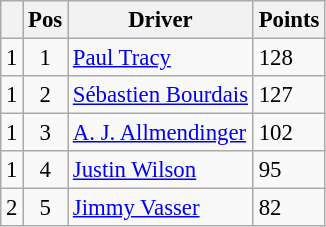<table class="wikitable" style="font-size: 95%;">
<tr>
<th></th>
<th>Pos</th>
<th>Driver</th>
<th>Points</th>
</tr>
<tr>
<td align="left"> 1</td>
<td align="center">1</td>
<td> <a href='#'>Paul Tracy</a></td>
<td align="left">128</td>
</tr>
<tr>
<td align="left"> 1</td>
<td align="center">2</td>
<td> <a href='#'>Sébastien Bourdais</a></td>
<td align="left">127</td>
</tr>
<tr>
<td align="left"> 1</td>
<td align="center">3</td>
<td> <a href='#'>A. J. Allmendinger</a></td>
<td align="left">102</td>
</tr>
<tr>
<td align="left"> 1</td>
<td align="center">4</td>
<td> <a href='#'>Justin Wilson</a></td>
<td align="left">95</td>
</tr>
<tr>
<td align="left"> 2</td>
<td align="center">5</td>
<td> <a href='#'>Jimmy Vasser</a></td>
<td align="left">82</td>
</tr>
</table>
